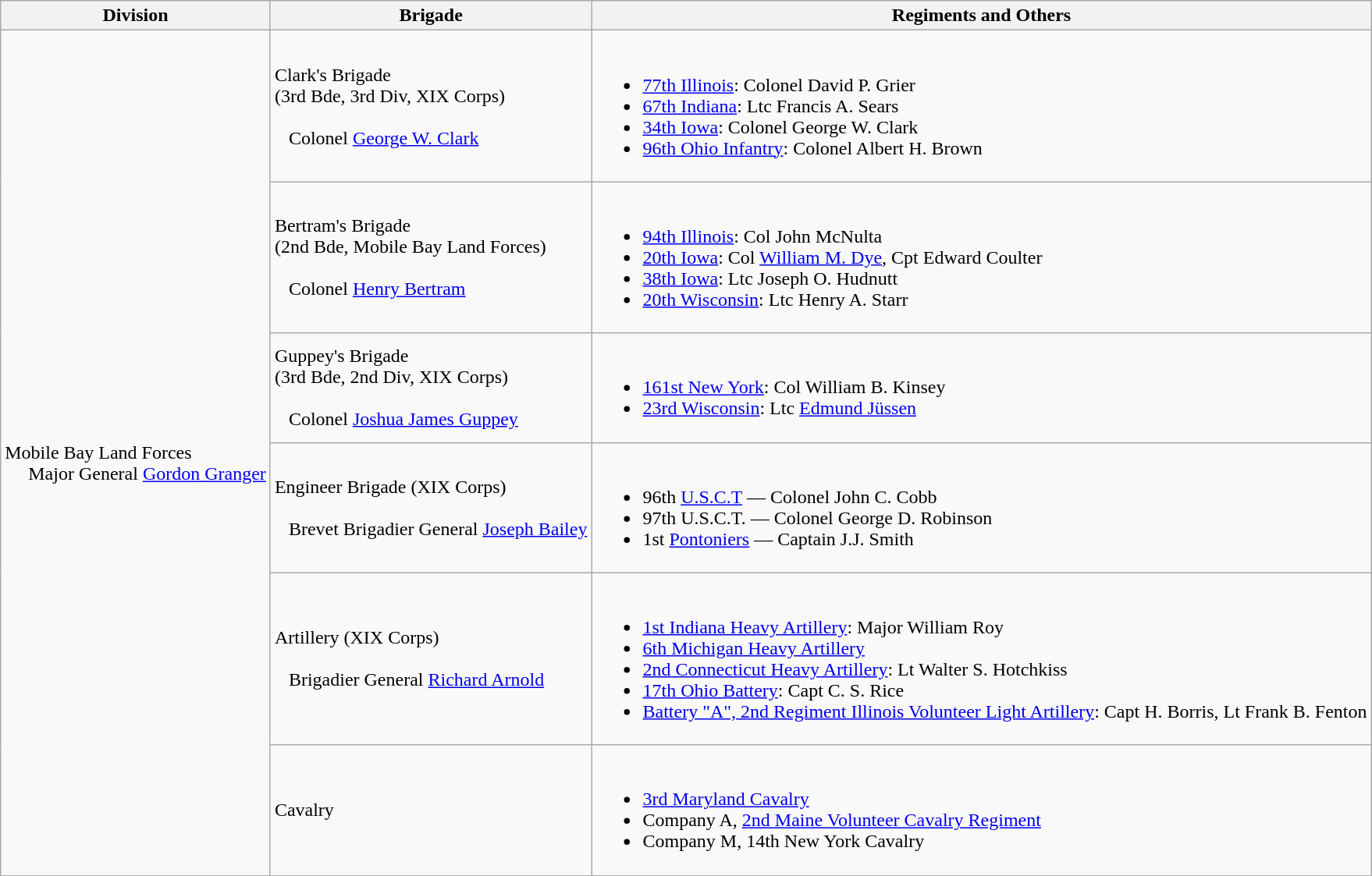<table class="wikitable">
<tr>
<th>Division</th>
<th>Brigade</th>
<th>Regiments and Others</th>
</tr>
<tr>
<td rowspan=6><br>Mobile Bay Land Forces
<br>    
Major General <a href='#'>Gordon Granger</a></td>
<td>Clark's Brigade<br>(3rd Bde, 3rd Div, XIX Corps)<br><br>
  
Colonel <a href='#'>George W. Clark</a></td>
<td><br><ul><li><a href='#'>77th Illinois</a>: Colonel David P. Grier</li><li><a href='#'>67th Indiana</a>: Ltc Francis A. Sears</li><li><a href='#'>34th Iowa</a>: Colonel George W. Clark</li><li><a href='#'>96th Ohio Infantry</a>: Colonel Albert H. Brown</li></ul></td>
</tr>
<tr>
<td>Bertram's Brigade<br>(2nd Bde, Mobile Bay Land Forces)<br><br>
  
Colonel <a href='#'>Henry Bertram</a></td>
<td><br><ul><li><a href='#'>94th Illinois</a>: Col John McNulta</li><li><a href='#'>20th Iowa</a>: Col <a href='#'>William M. Dye</a>, Cpt Edward Coulter</li><li><a href='#'>38th Iowa</a>: Ltc Joseph O. Hudnutt</li><li><a href='#'>20th Wisconsin</a>: Ltc Henry A. Starr</li></ul></td>
</tr>
<tr>
<td>Guppey's Brigade<br>(3rd Bde, 2nd Div, XIX Corps)<br><br>
  
Colonel <a href='#'>Joshua James Guppey</a></td>
<td><br><ul><li><a href='#'>161st New York</a>: Col William B. Kinsey</li><li><a href='#'>23rd Wisconsin</a>: Ltc <a href='#'>Edmund Jüssen</a></li></ul></td>
</tr>
<tr>
<td>Engineer Brigade (XIX Corps)<br><br>
  
Brevet Brigadier General <a href='#'>Joseph Bailey</a></td>
<td><br><ul><li>96th <a href='#'>U.S.C.T</a> — Colonel John C. Cobb</li><li>97th U.S.C.T. — Colonel George D. Robinson</li><li>1st <a href='#'>Pontoniers</a> — Captain J.J. Smith</li></ul></td>
</tr>
<tr>
<td>Artillery (XIX Corps)<br><br>
  
Brigadier General <a href='#'>Richard Arnold</a></td>
<td><br><ul><li><a href='#'>1st Indiana Heavy Artillery</a>: Major William Roy</li><li><a href='#'>6th Michigan Heavy Artillery</a></li><li><a href='#'>2nd Connecticut Heavy Artillery</a>: Lt Walter S. Hotchkiss</li><li><a href='#'>17th Ohio Battery</a>: Capt C. S. Rice</li><li><a href='#'>Battery "A", 2nd Regiment Illinois Volunteer Light Artillery</a>: Capt H. Borris, Lt Frank B. Fenton</li></ul></td>
</tr>
<tr>
<td>Cavalry</td>
<td><br><ul><li><a href='#'>3rd Maryland Cavalry</a></li><li>Company A, <a href='#'>2nd Maine Volunteer Cavalry Regiment</a></li><li>Company M, 14th New York Cavalry</li></ul></td>
</tr>
</table>
